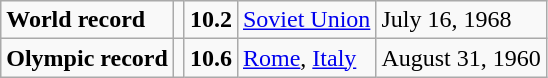<table class="wikitable">
<tr>
<td><strong>World record</strong></td>
<td></td>
<td><strong>10.2</strong></td>
<td><a href='#'>Soviet Union</a></td>
<td>July 16, 1968</td>
</tr>
<tr>
<td><strong>Olympic record</strong></td>
<td></td>
<td><strong>10.6</strong></td>
<td><a href='#'>Rome</a>, <a href='#'>Italy</a></td>
<td>August 31, 1960</td>
</tr>
</table>
